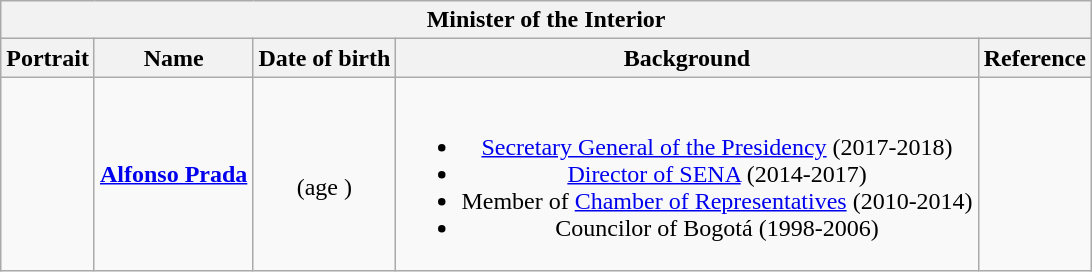<table class="wikitable collapsible" style="text-align:center;">
<tr>
<th colspan="5">Minister of the Interior</th>
</tr>
<tr>
<th>Portrait</th>
<th>Name</th>
<th>Date of birth</th>
<th>Background</th>
<th>Reference</th>
</tr>
<tr>
<td></td>
<td><strong><a href='#'>Alfonso Prada</a></strong></td>
<td><br>(age )</td>
<td><br><ul><li><a href='#'>Secretary General of the Presidency</a> (2017-2018)</li><li><a href='#'>Director of SENA</a> (2014-2017)</li><li>Member of <a href='#'>Chamber of Representatives</a> (2010-2014)</li><li>Councilor of Bogotá (1998-2006)</li></ul></td>
<td></td>
</tr>
</table>
